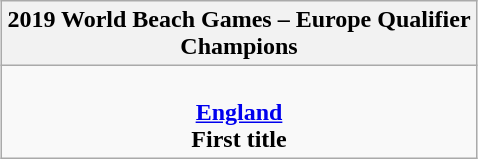<table class="wikitable" style="margin: 0 auto;">
<tr>
<th>2019 World Beach Games – Europe Qualifier<br>Champions</th>
</tr>
<tr>
<td align=center><br><strong><a href='#'>England</a></strong><br><strong>First title</strong></td>
</tr>
</table>
